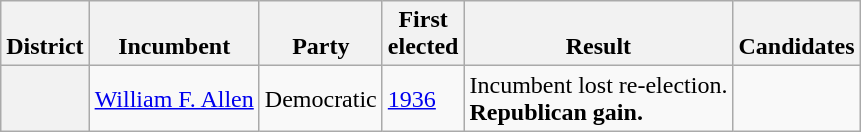<table class=wikitable>
<tr valign=bottom>
<th>District</th>
<th>Incumbent</th>
<th>Party</th>
<th>First<br>elected</th>
<th>Result</th>
<th>Candidates</th>
</tr>
<tr>
<th></th>
<td><a href='#'>William F. Allen</a></td>
<td>Democratic</td>
<td><a href='#'>1936</a></td>
<td>Incumbent lost re-election.<br><strong>Republican gain.</strong></td>
<td nowrap></td>
</tr>
</table>
